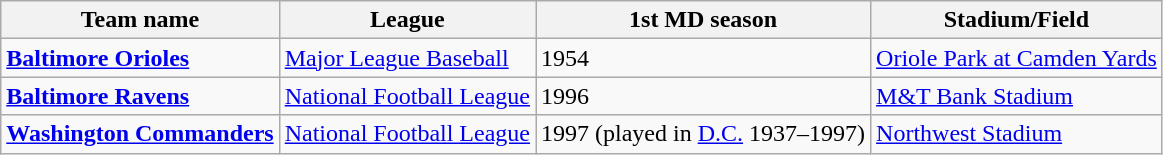<table class="wikitable sortable">
<tr>
<th>Team name</th>
<th>League</th>
<th>1st MD season</th>
<th>Stadium/Field</th>
</tr>
<tr>
<td><strong><a href='#'>Baltimore Orioles</a></strong></td>
<td><a href='#'>Major League Baseball</a></td>
<td>1954</td>
<td><a href='#'>Oriole Park at Camden Yards</a></td>
</tr>
<tr>
<td><strong><a href='#'>Baltimore Ravens</a></strong></td>
<td><a href='#'>National Football League</a></td>
<td>1996</td>
<td><a href='#'>M&T Bank Stadium</a></td>
</tr>
<tr>
<td><strong><a href='#'>Washington Commanders</a></strong></td>
<td><a href='#'>National Football League</a></td>
<td>1997 (played in <a href='#'>D.C.</a> 1937–1997)</td>
<td><a href='#'>Northwest Stadium</a></td>
</tr>
</table>
